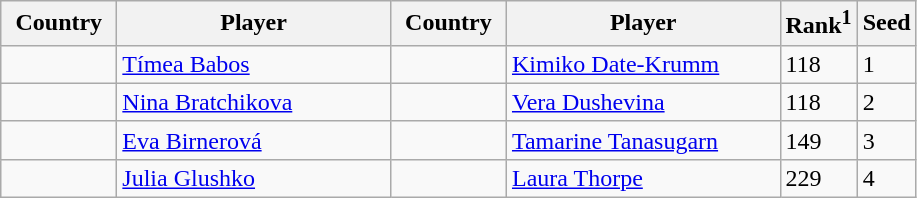<table class="sortable wikitable">
<tr>
<th width="70">Country</th>
<th width="175">Player</th>
<th width="70">Country</th>
<th width="175">Player</th>
<th>Rank<sup>1</sup></th>
<th>Seed</th>
</tr>
<tr>
<td></td>
<td><a href='#'>Tímea Babos</a></td>
<td></td>
<td><a href='#'>Kimiko Date-Krumm</a></td>
<td>118</td>
<td>1</td>
</tr>
<tr>
<td></td>
<td><a href='#'>Nina Bratchikova</a></td>
<td></td>
<td><a href='#'>Vera Dushevina</a></td>
<td>118</td>
<td>2</td>
</tr>
<tr>
<td></td>
<td><a href='#'>Eva Birnerová</a></td>
<td></td>
<td><a href='#'>Tamarine Tanasugarn</a></td>
<td>149</td>
<td>3</td>
</tr>
<tr>
<td></td>
<td><a href='#'>Julia Glushko</a></td>
<td></td>
<td><a href='#'>Laura Thorpe</a></td>
<td>229</td>
<td>4</td>
</tr>
</table>
